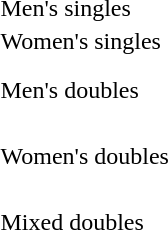<table>
<tr>
<td rowspan=2>Men's singles</td>
<td rowspan=2></td>
<td rowspan=2></td>
<td></td>
</tr>
<tr>
<td></td>
</tr>
<tr>
<td rowspan=2>Women's singles</td>
<td rowspan=2></td>
<td rowspan=2></td>
<td></td>
</tr>
<tr>
<td></td>
</tr>
<tr>
<td rowspan=2>Men's doubles</td>
<td rowspan=2><br></td>
<td rowspan=2><br></td>
<td><br></td>
</tr>
<tr>
<td><br></td>
</tr>
<tr>
<td rowspan=2>Women's doubles</td>
<td rowspan=2><br></td>
<td rowspan=2><br></td>
<td><br></td>
</tr>
<tr>
<td><br></td>
</tr>
<tr>
<td rowspan=2>Mixed doubles</td>
<td rowspan=2><br></td>
<td rowspan=2><br></td>
<td><br></td>
</tr>
<tr>
<td><br></td>
</tr>
</table>
